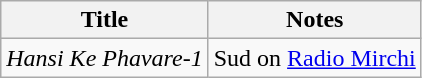<table class="wikitable">
<tr>
<th>Title</th>
<th>Notes</th>
</tr>
<tr>
<td><em>Hansi Ke Phavare-1</em></td>
<td>Sud on <a href='#'>Radio Mirchi</a></td>
</tr>
</table>
